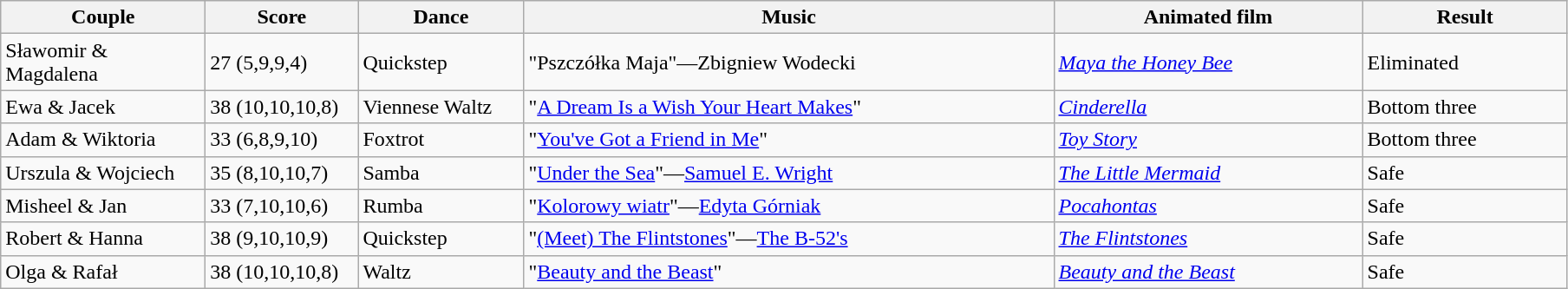<table class="wikitable">
<tr>
<th style="width:150px;">Couple</th>
<th style="width:110px;">Score</th>
<th style="width:120px;">Dance</th>
<th style="width:400px;">Music</th>
<th style="width:230px;">Animated film</th>
<th style="width:150px;">Result</th>
</tr>
<tr>
<td>Sławomir & Magdalena</td>
<td>27 (5,9,9,4)</td>
<td>Quickstep</td>
<td>"Pszczółka Maja"—Zbigniew Wodecki</td>
<td><em><a href='#'>Maya the Honey Bee</a></em></td>
<td>Eliminated</td>
</tr>
<tr>
<td>Ewa & Jacek</td>
<td>38 (10,10,10,8)</td>
<td>Viennese Waltz</td>
<td>"<a href='#'>A Dream Is a Wish Your Heart Makes</a>"</td>
<td><em><a href='#'>Cinderella</a></em></td>
<td>Bottom three</td>
</tr>
<tr>
<td>Adam & Wiktoria</td>
<td>33 (6,8,9,10)</td>
<td>Foxtrot</td>
<td>"<a href='#'>You've Got a Friend in Me</a>"</td>
<td><em><a href='#'>Toy Story</a></em></td>
<td>Bottom three</td>
</tr>
<tr>
<td>Urszula & Wojciech</td>
<td>35 (8,10,10,7)</td>
<td>Samba</td>
<td>"<a href='#'>Under the Sea</a>"—<a href='#'>Samuel E. Wright</a></td>
<td><em><a href='#'>The Little Mermaid</a></em></td>
<td>Safe</td>
</tr>
<tr>
<td>Misheel & Jan</td>
<td>33 (7,10,10,6)</td>
<td>Rumba</td>
<td>"<a href='#'>Kolorowy wiatr</a>"—<a href='#'>Edyta Górniak</a></td>
<td><em><a href='#'>Pocahontas</a></em></td>
<td>Safe</td>
</tr>
<tr>
<td>Robert & Hanna</td>
<td>38 (9,10,10,9)</td>
<td>Quickstep</td>
<td>"<a href='#'>(Meet) The Flintstones</a>"—<a href='#'>The B-52's</a></td>
<td><em><a href='#'>The Flintstones</a></em></td>
<td>Safe</td>
</tr>
<tr>
<td>Olga & Rafał</td>
<td>38 (10,10,10,8)</td>
<td>Waltz</td>
<td>"<a href='#'>Beauty and the Beast</a>"</td>
<td><em><a href='#'>Beauty and the Beast</a></em></td>
<td>Safe</td>
</tr>
</table>
